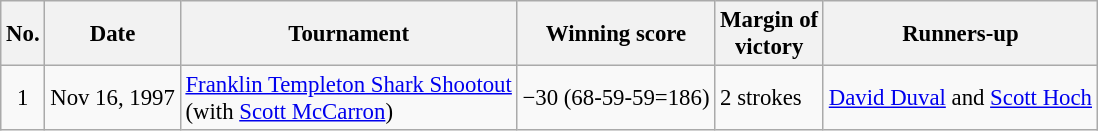<table class="wikitable" style="font-size:95%;">
<tr>
<th>No.</th>
<th>Date</th>
<th>Tournament</th>
<th>Winning score</th>
<th>Margin of<br>victory</th>
<th>Runners-up</th>
</tr>
<tr>
<td align=center>1</td>
<td align=right>Nov 16, 1997</td>
<td><a href='#'>Franklin Templeton Shark Shootout</a><br>(with  <a href='#'>Scott McCarron</a>)</td>
<td>−30 (68-59-59=186)</td>
<td>2 strokes</td>
<td> <a href='#'>David Duval</a> and  <a href='#'>Scott Hoch</a></td>
</tr>
</table>
